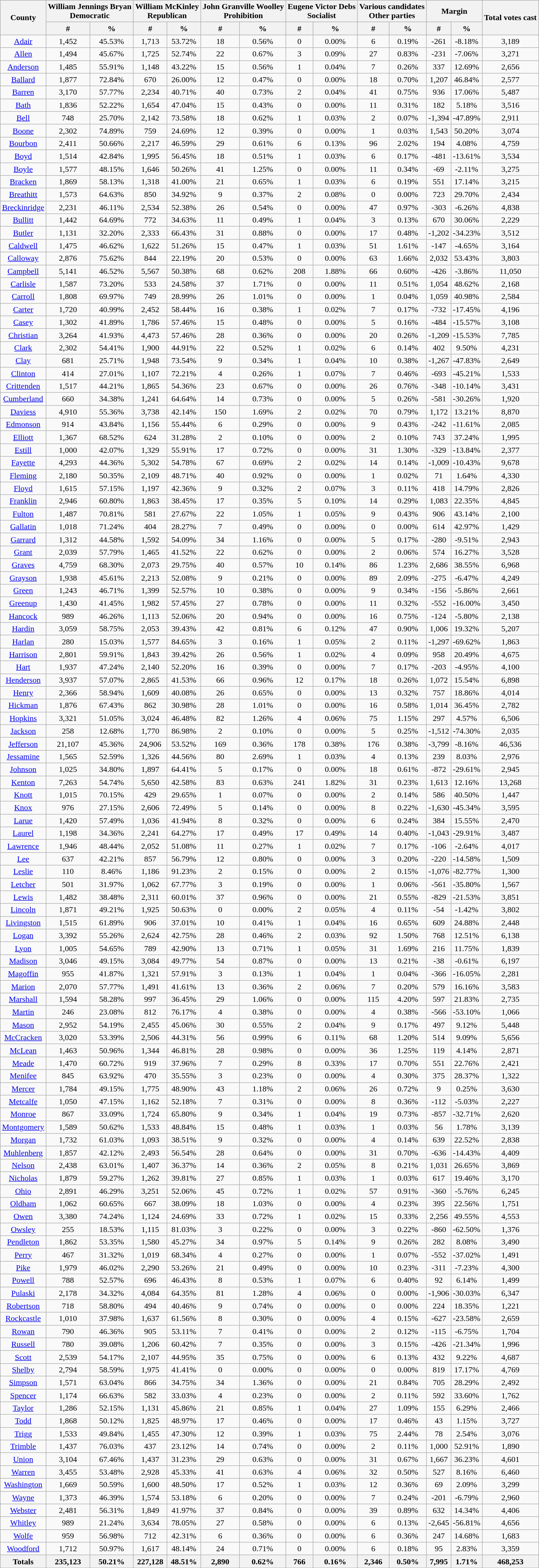<table class="wikitable sortable">
<tr>
<th rowspan="2">County</th>
<th colspan="2">William Jennings Bryan<br>Democratic</th>
<th colspan="2">William McKinley<br>Republican</th>
<th colspan="2">John Granville Woolley<br>Prohibition</th>
<th colspan="2">Eugene Victor Debs<br>Socialist</th>
<th colspan="2">Various candidates<br>Other parties</th>
<th colspan="2">Margin</th>
<th rowspan="2">Total votes cast</th>
</tr>
<tr bgcolor="lightgrey">
<th data-sort-type="number">#</th>
<th data-sort-type="number">%</th>
<th data-sort-type="number">#</th>
<th data-sort-type="number">%</th>
<th data-sort-type="number">#</th>
<th data-sort-type="number">%</th>
<th data-sort-type="number">#</th>
<th data-sort-type="number">%</th>
<th data-sort-type="number">#</th>
<th data-sort-type="number">%</th>
<th data-sort-type="number">#</th>
<th data-sort-type="number">%</th>
</tr>
<tr style="text-align:center;">
<td><a href='#'>Adair</a></td>
<td>1,452</td>
<td>45.53%</td>
<td>1,713</td>
<td>53.72%</td>
<td>18</td>
<td>0.56%</td>
<td>0</td>
<td>0.00%</td>
<td>6</td>
<td>0.19%</td>
<td>-261</td>
<td>-8.18%</td>
<td>3,189</td>
</tr>
<tr style="text-align:center;">
<td><a href='#'>Allen</a></td>
<td>1,494</td>
<td>45.67%</td>
<td>1,725</td>
<td>52.74%</td>
<td>22</td>
<td>0.67%</td>
<td>3</td>
<td>0.09%</td>
<td>27</td>
<td>0.83%</td>
<td>-231</td>
<td>-7.06%</td>
<td>3,271</td>
</tr>
<tr style="text-align:center;">
<td><a href='#'>Anderson</a></td>
<td>1,485</td>
<td>55.91%</td>
<td>1,148</td>
<td>43.22%</td>
<td>15</td>
<td>0.56%</td>
<td>1</td>
<td>0.04%</td>
<td>7</td>
<td>0.26%</td>
<td>337</td>
<td>12.69%</td>
<td>2,656</td>
</tr>
<tr style="text-align:center;">
<td><a href='#'>Ballard</a></td>
<td>1,877</td>
<td>72.84%</td>
<td>670</td>
<td>26.00%</td>
<td>12</td>
<td>0.47%</td>
<td>0</td>
<td>0.00%</td>
<td>18</td>
<td>0.70%</td>
<td>1,207</td>
<td>46.84%</td>
<td>2,577</td>
</tr>
<tr style="text-align:center;">
<td><a href='#'>Barren</a></td>
<td>3,170</td>
<td>57.77%</td>
<td>2,234</td>
<td>40.71%</td>
<td>40</td>
<td>0.73%</td>
<td>2</td>
<td>0.04%</td>
<td>41</td>
<td>0.75%</td>
<td>936</td>
<td>17.06%</td>
<td>5,487</td>
</tr>
<tr style="text-align:center;">
<td><a href='#'>Bath</a></td>
<td>1,836</td>
<td>52.22%</td>
<td>1,654</td>
<td>47.04%</td>
<td>15</td>
<td>0.43%</td>
<td>0</td>
<td>0.00%</td>
<td>11</td>
<td>0.31%</td>
<td>182</td>
<td>5.18%</td>
<td>3,516</td>
</tr>
<tr style="text-align:center;">
<td><a href='#'>Bell</a></td>
<td>748</td>
<td>25.70%</td>
<td>2,142</td>
<td>73.58%</td>
<td>18</td>
<td>0.62%</td>
<td>1</td>
<td>0.03%</td>
<td>2</td>
<td>0.07%</td>
<td>-1,394</td>
<td>-47.89%</td>
<td>2,911</td>
</tr>
<tr style="text-align:center;">
<td><a href='#'>Boone</a></td>
<td>2,302</td>
<td>74.89%</td>
<td>759</td>
<td>24.69%</td>
<td>12</td>
<td>0.39%</td>
<td>0</td>
<td>0.00%</td>
<td>1</td>
<td>0.03%</td>
<td>1,543</td>
<td>50.20%</td>
<td>3,074</td>
</tr>
<tr style="text-align:center;">
<td><a href='#'>Bourbon</a></td>
<td>2,411</td>
<td>50.66%</td>
<td>2,217</td>
<td>46.59%</td>
<td>29</td>
<td>0.61%</td>
<td>6</td>
<td>0.13%</td>
<td>96</td>
<td>2.02%</td>
<td>194</td>
<td>4.08%</td>
<td>4,759</td>
</tr>
<tr style="text-align:center;">
<td><a href='#'>Boyd</a></td>
<td>1,514</td>
<td>42.84%</td>
<td>1,995</td>
<td>56.45%</td>
<td>18</td>
<td>0.51%</td>
<td>1</td>
<td>0.03%</td>
<td>6</td>
<td>0.17%</td>
<td>-481</td>
<td>-13.61%</td>
<td>3,534</td>
</tr>
<tr style="text-align:center;">
<td><a href='#'>Boyle</a></td>
<td>1,577</td>
<td>48.15%</td>
<td>1,646</td>
<td>50.26%</td>
<td>41</td>
<td>1.25%</td>
<td>0</td>
<td>0.00%</td>
<td>11</td>
<td>0.34%</td>
<td>-69</td>
<td>-2.11%</td>
<td>3,275</td>
</tr>
<tr style="text-align:center;">
<td><a href='#'>Bracken</a></td>
<td>1,869</td>
<td>58.13%</td>
<td>1,318</td>
<td>41.00%</td>
<td>21</td>
<td>0.65%</td>
<td>1</td>
<td>0.03%</td>
<td>6</td>
<td>0.19%</td>
<td>551</td>
<td>17.14%</td>
<td>3,215</td>
</tr>
<tr style="text-align:center;">
<td><a href='#'>Breathitt</a></td>
<td>1,573</td>
<td>64.63%</td>
<td>850</td>
<td>34.92%</td>
<td>9</td>
<td>0.37%</td>
<td>2</td>
<td>0.08%</td>
<td>0</td>
<td>0.00%</td>
<td>723</td>
<td>29.70%</td>
<td>2,434</td>
</tr>
<tr style="text-align:center;">
<td><a href='#'>Breckinridge</a></td>
<td>2,231</td>
<td>46.11%</td>
<td>2,534</td>
<td>52.38%</td>
<td>26</td>
<td>0.54%</td>
<td>0</td>
<td>0.00%</td>
<td>47</td>
<td>0.97%</td>
<td>-303</td>
<td>-6.26%</td>
<td>4,838</td>
</tr>
<tr style="text-align:center;">
<td><a href='#'>Bullitt</a></td>
<td>1,442</td>
<td>64.69%</td>
<td>772</td>
<td>34.63%</td>
<td>11</td>
<td>0.49%</td>
<td>1</td>
<td>0.04%</td>
<td>3</td>
<td>0.13%</td>
<td>670</td>
<td>30.06%</td>
<td>2,229</td>
</tr>
<tr style="text-align:center;">
<td><a href='#'>Butler</a></td>
<td>1,131</td>
<td>32.20%</td>
<td>2,333</td>
<td>66.43%</td>
<td>31</td>
<td>0.88%</td>
<td>0</td>
<td>0.00%</td>
<td>17</td>
<td>0.48%</td>
<td>-1,202</td>
<td>-34.23%</td>
<td>3,512</td>
</tr>
<tr style="text-align:center;">
<td><a href='#'>Caldwell</a></td>
<td>1,475</td>
<td>46.62%</td>
<td>1,622</td>
<td>51.26%</td>
<td>15</td>
<td>0.47%</td>
<td>1</td>
<td>0.03%</td>
<td>51</td>
<td>1.61%</td>
<td>-147</td>
<td>-4.65%</td>
<td>3,164</td>
</tr>
<tr style="text-align:center;">
<td><a href='#'>Calloway</a></td>
<td>2,876</td>
<td>75.62%</td>
<td>844</td>
<td>22.19%</td>
<td>20</td>
<td>0.53%</td>
<td>0</td>
<td>0.00%</td>
<td>63</td>
<td>1.66%</td>
<td>2,032</td>
<td>53.43%</td>
<td>3,803</td>
</tr>
<tr style="text-align:center;">
<td><a href='#'>Campbell</a></td>
<td>5,141</td>
<td>46.52%</td>
<td>5,567</td>
<td>50.38%</td>
<td>68</td>
<td>0.62%</td>
<td>208</td>
<td>1.88%</td>
<td>66</td>
<td>0.60%</td>
<td>-426</td>
<td>-3.86%</td>
<td>11,050</td>
</tr>
<tr style="text-align:center;">
<td><a href='#'>Carlisle</a></td>
<td>1,587</td>
<td>73.20%</td>
<td>533</td>
<td>24.58%</td>
<td>37</td>
<td>1.71%</td>
<td>0</td>
<td>0.00%</td>
<td>11</td>
<td>0.51%</td>
<td>1,054</td>
<td>48.62%</td>
<td>2,168</td>
</tr>
<tr style="text-align:center;">
<td><a href='#'>Carroll</a></td>
<td>1,808</td>
<td>69.97%</td>
<td>749</td>
<td>28.99%</td>
<td>26</td>
<td>1.01%</td>
<td>0</td>
<td>0.00%</td>
<td>1</td>
<td>0.04%</td>
<td>1,059</td>
<td>40.98%</td>
<td>2,584</td>
</tr>
<tr style="text-align:center;">
<td><a href='#'>Carter</a></td>
<td>1,720</td>
<td>40.99%</td>
<td>2,452</td>
<td>58.44%</td>
<td>16</td>
<td>0.38%</td>
<td>1</td>
<td>0.02%</td>
<td>7</td>
<td>0.17%</td>
<td>-732</td>
<td>-17.45%</td>
<td>4,196</td>
</tr>
<tr style="text-align:center;">
<td><a href='#'>Casey</a></td>
<td>1,302</td>
<td>41.89%</td>
<td>1,786</td>
<td>57.46%</td>
<td>15</td>
<td>0.48%</td>
<td>0</td>
<td>0.00%</td>
<td>5</td>
<td>0.16%</td>
<td>-484</td>
<td>-15.57%</td>
<td>3,108</td>
</tr>
<tr style="text-align:center;">
<td><a href='#'>Christian</a></td>
<td>3,264</td>
<td>41.93%</td>
<td>4,473</td>
<td>57.46%</td>
<td>28</td>
<td>0.36%</td>
<td>0</td>
<td>0.00%</td>
<td>20</td>
<td>0.26%</td>
<td>-1,209</td>
<td>-15.53%</td>
<td>7,785</td>
</tr>
<tr style="text-align:center;">
<td><a href='#'>Clark</a></td>
<td>2,302</td>
<td>54.41%</td>
<td>1,900</td>
<td>44.91%</td>
<td>22</td>
<td>0.52%</td>
<td>1</td>
<td>0.02%</td>
<td>6</td>
<td>0.14%</td>
<td>402</td>
<td>9.50%</td>
<td>4,231</td>
</tr>
<tr style="text-align:center;">
<td><a href='#'>Clay</a></td>
<td>681</td>
<td>25.71%</td>
<td>1,948</td>
<td>73.54%</td>
<td>9</td>
<td>0.34%</td>
<td>1</td>
<td>0.04%</td>
<td>10</td>
<td>0.38%</td>
<td>-1,267</td>
<td>-47.83%</td>
<td>2,649</td>
</tr>
<tr style="text-align:center;">
<td><a href='#'>Clinton</a></td>
<td>414</td>
<td>27.01%</td>
<td>1,107</td>
<td>72.21%</td>
<td>4</td>
<td>0.26%</td>
<td>1</td>
<td>0.07%</td>
<td>7</td>
<td>0.46%</td>
<td>-693</td>
<td>-45.21%</td>
<td>1,533</td>
</tr>
<tr style="text-align:center;">
<td><a href='#'>Crittenden</a></td>
<td>1,517</td>
<td>44.21%</td>
<td>1,865</td>
<td>54.36%</td>
<td>23</td>
<td>0.67%</td>
<td>0</td>
<td>0.00%</td>
<td>26</td>
<td>0.76%</td>
<td>-348</td>
<td>-10.14%</td>
<td>3,431</td>
</tr>
<tr style="text-align:center;">
<td><a href='#'>Cumberland</a></td>
<td>660</td>
<td>34.38%</td>
<td>1,241</td>
<td>64.64%</td>
<td>14</td>
<td>0.73%</td>
<td>0</td>
<td>0.00%</td>
<td>5</td>
<td>0.26%</td>
<td>-581</td>
<td>-30.26%</td>
<td>1,920</td>
</tr>
<tr style="text-align:center;">
<td><a href='#'>Daviess</a></td>
<td>4,910</td>
<td>55.36%</td>
<td>3,738</td>
<td>42.14%</td>
<td>150</td>
<td>1.69%</td>
<td>2</td>
<td>0.02%</td>
<td>70</td>
<td>0.79%</td>
<td>1,172</td>
<td>13.21%</td>
<td>8,870</td>
</tr>
<tr style="text-align:center;">
<td><a href='#'>Edmonson</a></td>
<td>914</td>
<td>43.84%</td>
<td>1,156</td>
<td>55.44%</td>
<td>6</td>
<td>0.29%</td>
<td>0</td>
<td>0.00%</td>
<td>9</td>
<td>0.43%</td>
<td>-242</td>
<td>-11.61%</td>
<td>2,085</td>
</tr>
<tr style="text-align:center;">
<td><a href='#'>Elliott</a></td>
<td>1,367</td>
<td>68.52%</td>
<td>624</td>
<td>31.28%</td>
<td>2</td>
<td>0.10%</td>
<td>0</td>
<td>0.00%</td>
<td>2</td>
<td>0.10%</td>
<td>743</td>
<td>37.24%</td>
<td>1,995</td>
</tr>
<tr style="text-align:center;">
<td><a href='#'>Estill</a></td>
<td>1,000</td>
<td>42.07%</td>
<td>1,329</td>
<td>55.91%</td>
<td>17</td>
<td>0.72%</td>
<td>0</td>
<td>0.00%</td>
<td>31</td>
<td>1.30%</td>
<td>-329</td>
<td>-13.84%</td>
<td>2,377</td>
</tr>
<tr style="text-align:center;">
<td><a href='#'>Fayette</a></td>
<td>4,293</td>
<td>44.36%</td>
<td>5,302</td>
<td>54.78%</td>
<td>67</td>
<td>0.69%</td>
<td>2</td>
<td>0.02%</td>
<td>14</td>
<td>0.14%</td>
<td>-1,009</td>
<td>-10.43%</td>
<td>9,678</td>
</tr>
<tr style="text-align:center;">
<td><a href='#'>Fleming</a></td>
<td>2,180</td>
<td>50.35%</td>
<td>2,109</td>
<td>48.71%</td>
<td>40</td>
<td>0.92%</td>
<td>0</td>
<td>0.00%</td>
<td>1</td>
<td>0.02%</td>
<td>71</td>
<td>1.64%</td>
<td>4,330</td>
</tr>
<tr style="text-align:center;">
<td><a href='#'>Floyd</a></td>
<td>1,615</td>
<td>57.15%</td>
<td>1,197</td>
<td>42.36%</td>
<td>9</td>
<td>0.32%</td>
<td>2</td>
<td>0.07%</td>
<td>3</td>
<td>0.11%</td>
<td>418</td>
<td>14.79%</td>
<td>2,826</td>
</tr>
<tr style="text-align:center;">
<td><a href='#'>Franklin</a></td>
<td>2,946</td>
<td>60.80%</td>
<td>1,863</td>
<td>38.45%</td>
<td>17</td>
<td>0.35%</td>
<td>5</td>
<td>0.10%</td>
<td>14</td>
<td>0.29%</td>
<td>1,083</td>
<td>22.35%</td>
<td>4,845</td>
</tr>
<tr style="text-align:center;">
<td><a href='#'>Fulton</a></td>
<td>1,487</td>
<td>70.81%</td>
<td>581</td>
<td>27.67%</td>
<td>22</td>
<td>1.05%</td>
<td>1</td>
<td>0.05%</td>
<td>9</td>
<td>0.43%</td>
<td>906</td>
<td>43.14%</td>
<td>2,100</td>
</tr>
<tr style="text-align:center;">
<td><a href='#'>Gallatin</a></td>
<td>1,018</td>
<td>71.24%</td>
<td>404</td>
<td>28.27%</td>
<td>7</td>
<td>0.49%</td>
<td>0</td>
<td>0.00%</td>
<td>0</td>
<td>0.00%</td>
<td>614</td>
<td>42.97%</td>
<td>1,429</td>
</tr>
<tr style="text-align:center;">
<td><a href='#'>Garrard</a></td>
<td>1,312</td>
<td>44.58%</td>
<td>1,592</td>
<td>54.09%</td>
<td>34</td>
<td>1.16%</td>
<td>0</td>
<td>0.00%</td>
<td>5</td>
<td>0.17%</td>
<td>-280</td>
<td>-9.51%</td>
<td>2,943</td>
</tr>
<tr style="text-align:center;">
<td><a href='#'>Grant</a></td>
<td>2,039</td>
<td>57.79%</td>
<td>1,465</td>
<td>41.52%</td>
<td>22</td>
<td>0.62%</td>
<td>0</td>
<td>0.00%</td>
<td>2</td>
<td>0.06%</td>
<td>574</td>
<td>16.27%</td>
<td>3,528</td>
</tr>
<tr style="text-align:center;">
<td><a href='#'>Graves</a></td>
<td>4,759</td>
<td>68.30%</td>
<td>2,073</td>
<td>29.75%</td>
<td>40</td>
<td>0.57%</td>
<td>10</td>
<td>0.14%</td>
<td>86</td>
<td>1.23%</td>
<td>2,686</td>
<td>38.55%</td>
<td>6,968</td>
</tr>
<tr style="text-align:center;">
<td><a href='#'>Grayson</a></td>
<td>1,938</td>
<td>45.61%</td>
<td>2,213</td>
<td>52.08%</td>
<td>9</td>
<td>0.21%</td>
<td>0</td>
<td>0.00%</td>
<td>89</td>
<td>2.09%</td>
<td>-275</td>
<td>-6.47%</td>
<td>4,249</td>
</tr>
<tr style="text-align:center;">
<td><a href='#'>Green</a></td>
<td>1,243</td>
<td>46.71%</td>
<td>1,399</td>
<td>52.57%</td>
<td>10</td>
<td>0.38%</td>
<td>0</td>
<td>0.00%</td>
<td>9</td>
<td>0.34%</td>
<td>-156</td>
<td>-5.86%</td>
<td>2,661</td>
</tr>
<tr style="text-align:center;">
<td><a href='#'>Greenup</a></td>
<td>1,430</td>
<td>41.45%</td>
<td>1,982</td>
<td>57.45%</td>
<td>27</td>
<td>0.78%</td>
<td>0</td>
<td>0.00%</td>
<td>11</td>
<td>0.32%</td>
<td>-552</td>
<td>-16.00%</td>
<td>3,450</td>
</tr>
<tr style="text-align:center;">
<td><a href='#'>Hancock</a></td>
<td>989</td>
<td>46.26%</td>
<td>1,113</td>
<td>52.06%</td>
<td>20</td>
<td>0.94%</td>
<td>0</td>
<td>0.00%</td>
<td>16</td>
<td>0.75%</td>
<td>-124</td>
<td>-5.80%</td>
<td>2,138</td>
</tr>
<tr style="text-align:center;">
<td><a href='#'>Hardin</a></td>
<td>3,059</td>
<td>58.75%</td>
<td>2,053</td>
<td>39.43%</td>
<td>42</td>
<td>0.81%</td>
<td>6</td>
<td>0.12%</td>
<td>47</td>
<td>0.90%</td>
<td>1,006</td>
<td>19.32%</td>
<td>5,207</td>
</tr>
<tr style="text-align:center;">
<td><a href='#'>Harlan</a></td>
<td>280</td>
<td>15.03%</td>
<td>1,577</td>
<td>84.65%</td>
<td>3</td>
<td>0.16%</td>
<td>1</td>
<td>0.05%</td>
<td>2</td>
<td>0.11%</td>
<td>-1,297</td>
<td>-69.62%</td>
<td>1,863</td>
</tr>
<tr style="text-align:center;">
<td><a href='#'>Harrison</a></td>
<td>2,801</td>
<td>59.91%</td>
<td>1,843</td>
<td>39.42%</td>
<td>26</td>
<td>0.56%</td>
<td>1</td>
<td>0.02%</td>
<td>4</td>
<td>0.09%</td>
<td>958</td>
<td>20.49%</td>
<td>4,675</td>
</tr>
<tr style="text-align:center;">
<td><a href='#'>Hart</a></td>
<td>1,937</td>
<td>47.24%</td>
<td>2,140</td>
<td>52.20%</td>
<td>16</td>
<td>0.39%</td>
<td>0</td>
<td>0.00%</td>
<td>7</td>
<td>0.17%</td>
<td>-203</td>
<td>-4.95%</td>
<td>4,100</td>
</tr>
<tr style="text-align:center;">
<td><a href='#'>Henderson</a></td>
<td>3,937</td>
<td>57.07%</td>
<td>2,865</td>
<td>41.53%</td>
<td>66</td>
<td>0.96%</td>
<td>12</td>
<td>0.17%</td>
<td>18</td>
<td>0.26%</td>
<td>1,072</td>
<td>15.54%</td>
<td>6,898</td>
</tr>
<tr style="text-align:center;">
<td><a href='#'>Henry</a></td>
<td>2,366</td>
<td>58.94%</td>
<td>1,609</td>
<td>40.08%</td>
<td>26</td>
<td>0.65%</td>
<td>0</td>
<td>0.00%</td>
<td>13</td>
<td>0.32%</td>
<td>757</td>
<td>18.86%</td>
<td>4,014</td>
</tr>
<tr style="text-align:center;">
<td><a href='#'>Hickman</a></td>
<td>1,876</td>
<td>67.43%</td>
<td>862</td>
<td>30.98%</td>
<td>28</td>
<td>1.01%</td>
<td>0</td>
<td>0.00%</td>
<td>16</td>
<td>0.58%</td>
<td>1,014</td>
<td>36.45%</td>
<td>2,782</td>
</tr>
<tr style="text-align:center;">
<td><a href='#'>Hopkins</a></td>
<td>3,321</td>
<td>51.05%</td>
<td>3,024</td>
<td>46.48%</td>
<td>82</td>
<td>1.26%</td>
<td>4</td>
<td>0.06%</td>
<td>75</td>
<td>1.15%</td>
<td>297</td>
<td>4.57%</td>
<td>6,506</td>
</tr>
<tr style="text-align:center;">
<td><a href='#'>Jackson</a></td>
<td>258</td>
<td>12.68%</td>
<td>1,770</td>
<td>86.98%</td>
<td>2</td>
<td>0.10%</td>
<td>0</td>
<td>0.00%</td>
<td>5</td>
<td>0.25%</td>
<td>-1,512</td>
<td>-74.30%</td>
<td>2,035</td>
</tr>
<tr style="text-align:center;">
<td><a href='#'>Jefferson</a></td>
<td>21,107</td>
<td>45.36%</td>
<td>24,906</td>
<td>53.52%</td>
<td>169</td>
<td>0.36%</td>
<td>178</td>
<td>0.38%</td>
<td>176</td>
<td>0.38%</td>
<td>-3,799</td>
<td>-8.16%</td>
<td>46,536</td>
</tr>
<tr style="text-align:center;">
<td><a href='#'>Jessamine</a></td>
<td>1,565</td>
<td>52.59%</td>
<td>1,326</td>
<td>44.56%</td>
<td>80</td>
<td>2.69%</td>
<td>1</td>
<td>0.03%</td>
<td>4</td>
<td>0.13%</td>
<td>239</td>
<td>8.03%</td>
<td>2,976</td>
</tr>
<tr style="text-align:center;">
<td><a href='#'>Johnson</a></td>
<td>1,025</td>
<td>34.80%</td>
<td>1,897</td>
<td>64.41%</td>
<td>5</td>
<td>0.17%</td>
<td>0</td>
<td>0.00%</td>
<td>18</td>
<td>0.61%</td>
<td>-872</td>
<td>-29.61%</td>
<td>2,945</td>
</tr>
<tr style="text-align:center;">
<td><a href='#'>Kenton</a></td>
<td>7,263</td>
<td>54.74%</td>
<td>5,650</td>
<td>42.58%</td>
<td>83</td>
<td>0.63%</td>
<td>241</td>
<td>1.82%</td>
<td>31</td>
<td>0.23%</td>
<td>1,613</td>
<td>12.16%</td>
<td>13,268</td>
</tr>
<tr style="text-align:center;">
<td><a href='#'>Knott</a></td>
<td>1,015</td>
<td>70.15%</td>
<td>429</td>
<td>29.65%</td>
<td>1</td>
<td>0.07%</td>
<td>0</td>
<td>0.00%</td>
<td>2</td>
<td>0.14%</td>
<td>586</td>
<td>40.50%</td>
<td>1,447</td>
</tr>
<tr style="text-align:center;">
<td><a href='#'>Knox</a></td>
<td>976</td>
<td>27.15%</td>
<td>2,606</td>
<td>72.49%</td>
<td>5</td>
<td>0.14%</td>
<td>0</td>
<td>0.00%</td>
<td>8</td>
<td>0.22%</td>
<td>-1,630</td>
<td>-45.34%</td>
<td>3,595</td>
</tr>
<tr style="text-align:center;">
<td><a href='#'>Larue</a></td>
<td>1,420</td>
<td>57.49%</td>
<td>1,036</td>
<td>41.94%</td>
<td>8</td>
<td>0.32%</td>
<td>0</td>
<td>0.00%</td>
<td>6</td>
<td>0.24%</td>
<td>384</td>
<td>15.55%</td>
<td>2,470</td>
</tr>
<tr style="text-align:center;">
<td><a href='#'>Laurel</a></td>
<td>1,198</td>
<td>34.36%</td>
<td>2,241</td>
<td>64.27%</td>
<td>17</td>
<td>0.49%</td>
<td>17</td>
<td>0.49%</td>
<td>14</td>
<td>0.40%</td>
<td>-1,043</td>
<td>-29.91%</td>
<td>3,487</td>
</tr>
<tr style="text-align:center;">
<td><a href='#'>Lawrence</a></td>
<td>1,946</td>
<td>48.44%</td>
<td>2,052</td>
<td>51.08%</td>
<td>11</td>
<td>0.27%</td>
<td>1</td>
<td>0.02%</td>
<td>7</td>
<td>0.17%</td>
<td>-106</td>
<td>-2.64%</td>
<td>4,017</td>
</tr>
<tr style="text-align:center;">
<td><a href='#'>Lee</a></td>
<td>637</td>
<td>42.21%</td>
<td>857</td>
<td>56.79%</td>
<td>12</td>
<td>0.80%</td>
<td>0</td>
<td>0.00%</td>
<td>3</td>
<td>0.20%</td>
<td>-220</td>
<td>-14.58%</td>
<td>1,509</td>
</tr>
<tr style="text-align:center;">
<td><a href='#'>Leslie</a></td>
<td>110</td>
<td>8.46%</td>
<td>1,186</td>
<td>91.23%</td>
<td>2</td>
<td>0.15%</td>
<td>0</td>
<td>0.00%</td>
<td>2</td>
<td>0.15%</td>
<td>-1,076</td>
<td>-82.77%</td>
<td>1,300</td>
</tr>
<tr style="text-align:center;">
<td><a href='#'>Letcher</a></td>
<td>501</td>
<td>31.97%</td>
<td>1,062</td>
<td>67.77%</td>
<td>3</td>
<td>0.19%</td>
<td>0</td>
<td>0.00%</td>
<td>1</td>
<td>0.06%</td>
<td>-561</td>
<td>-35.80%</td>
<td>1,567</td>
</tr>
<tr style="text-align:center;">
<td><a href='#'>Lewis</a></td>
<td>1,482</td>
<td>38.48%</td>
<td>2,311</td>
<td>60.01%</td>
<td>37</td>
<td>0.96%</td>
<td>0</td>
<td>0.00%</td>
<td>21</td>
<td>0.55%</td>
<td>-829</td>
<td>-21.53%</td>
<td>3,851</td>
</tr>
<tr style="text-align:center;">
<td><a href='#'>Lincoln</a></td>
<td>1,871</td>
<td>49.21%</td>
<td>1,925</td>
<td>50.63%</td>
<td>0</td>
<td>0.00%</td>
<td>2</td>
<td>0.05%</td>
<td>4</td>
<td>0.11%</td>
<td>-54</td>
<td>-1.42%</td>
<td>3,802</td>
</tr>
<tr style="text-align:center;">
<td><a href='#'>Livingston</a></td>
<td>1,515</td>
<td>61.89%</td>
<td>906</td>
<td>37.01%</td>
<td>10</td>
<td>0.41%</td>
<td>1</td>
<td>0.04%</td>
<td>16</td>
<td>0.65%</td>
<td>609</td>
<td>24.88%</td>
<td>2,448</td>
</tr>
<tr style="text-align:center;">
<td><a href='#'>Logan</a></td>
<td>3,392</td>
<td>55.26%</td>
<td>2,624</td>
<td>42.75%</td>
<td>28</td>
<td>0.46%</td>
<td>2</td>
<td>0.03%</td>
<td>92</td>
<td>1.50%</td>
<td>768</td>
<td>12.51%</td>
<td>6,138</td>
</tr>
<tr style="text-align:center;">
<td><a href='#'>Lyon</a></td>
<td>1,005</td>
<td>54.65%</td>
<td>789</td>
<td>42.90%</td>
<td>13</td>
<td>0.71%</td>
<td>1</td>
<td>0.05%</td>
<td>31</td>
<td>1.69%</td>
<td>216</td>
<td>11.75%</td>
<td>1,839</td>
</tr>
<tr style="text-align:center;">
<td><a href='#'>Madison</a></td>
<td>3,046</td>
<td>49.15%</td>
<td>3,084</td>
<td>49.77%</td>
<td>54</td>
<td>0.87%</td>
<td>0</td>
<td>0.00%</td>
<td>13</td>
<td>0.21%</td>
<td>-38</td>
<td>-0.61%</td>
<td>6,197</td>
</tr>
<tr style="text-align:center;">
<td><a href='#'>Magoffin</a></td>
<td>955</td>
<td>41.87%</td>
<td>1,321</td>
<td>57.91%</td>
<td>3</td>
<td>0.13%</td>
<td>1</td>
<td>0.04%</td>
<td>1</td>
<td>0.04%</td>
<td>-366</td>
<td>-16.05%</td>
<td>2,281</td>
</tr>
<tr style="text-align:center;">
<td><a href='#'>Marion</a></td>
<td>2,070</td>
<td>57.77%</td>
<td>1,491</td>
<td>41.61%</td>
<td>13</td>
<td>0.36%</td>
<td>2</td>
<td>0.06%</td>
<td>7</td>
<td>0.20%</td>
<td>579</td>
<td>16.16%</td>
<td>3,583</td>
</tr>
<tr style="text-align:center;">
<td><a href='#'>Marshall</a></td>
<td>1,594</td>
<td>58.28%</td>
<td>997</td>
<td>36.45%</td>
<td>29</td>
<td>1.06%</td>
<td>0</td>
<td>0.00%</td>
<td>115</td>
<td>4.20%</td>
<td>597</td>
<td>21.83%</td>
<td>2,735</td>
</tr>
<tr style="text-align:center;">
<td><a href='#'>Martin</a></td>
<td>246</td>
<td>23.08%</td>
<td>812</td>
<td>76.17%</td>
<td>4</td>
<td>0.38%</td>
<td>0</td>
<td>0.00%</td>
<td>4</td>
<td>0.38%</td>
<td>-566</td>
<td>-53.10%</td>
<td>1,066</td>
</tr>
<tr style="text-align:center;">
<td><a href='#'>Mason</a></td>
<td>2,952</td>
<td>54.19%</td>
<td>2,455</td>
<td>45.06%</td>
<td>30</td>
<td>0.55%</td>
<td>2</td>
<td>0.04%</td>
<td>9</td>
<td>0.17%</td>
<td>497</td>
<td>9.12%</td>
<td>5,448</td>
</tr>
<tr style="text-align:center;">
<td><a href='#'>McCracken</a></td>
<td>3,020</td>
<td>53.39%</td>
<td>2,506</td>
<td>44.31%</td>
<td>56</td>
<td>0.99%</td>
<td>6</td>
<td>0.11%</td>
<td>68</td>
<td>1.20%</td>
<td>514</td>
<td>9.09%</td>
<td>5,656</td>
</tr>
<tr style="text-align:center;">
<td><a href='#'>McLean</a></td>
<td>1,463</td>
<td>50.96%</td>
<td>1,344</td>
<td>46.81%</td>
<td>28</td>
<td>0.98%</td>
<td>0</td>
<td>0.00%</td>
<td>36</td>
<td>1.25%</td>
<td>119</td>
<td>4.14%</td>
<td>2,871</td>
</tr>
<tr style="text-align:center;">
<td><a href='#'>Meade</a></td>
<td>1,470</td>
<td>60.72%</td>
<td>919</td>
<td>37.96%</td>
<td>7</td>
<td>0.29%</td>
<td>8</td>
<td>0.33%</td>
<td>17</td>
<td>0.70%</td>
<td>551</td>
<td>22.76%</td>
<td>2,421</td>
</tr>
<tr style="text-align:center;">
<td><a href='#'>Menifee</a></td>
<td>845</td>
<td>63.92%</td>
<td>470</td>
<td>35.55%</td>
<td>3</td>
<td>0.23%</td>
<td>0</td>
<td>0.00%</td>
<td>4</td>
<td>0.30%</td>
<td>375</td>
<td>28.37%</td>
<td>1,322</td>
</tr>
<tr style="text-align:center;">
<td><a href='#'>Mercer</a></td>
<td>1,784</td>
<td>49.15%</td>
<td>1,775</td>
<td>48.90%</td>
<td>43</td>
<td>1.18%</td>
<td>2</td>
<td>0.06%</td>
<td>26</td>
<td>0.72%</td>
<td>9</td>
<td>0.25%</td>
<td>3,630</td>
</tr>
<tr style="text-align:center;">
<td><a href='#'>Metcalfe</a></td>
<td>1,050</td>
<td>47.15%</td>
<td>1,162</td>
<td>52.18%</td>
<td>7</td>
<td>0.31%</td>
<td>0</td>
<td>0.00%</td>
<td>8</td>
<td>0.36%</td>
<td>-112</td>
<td>-5.03%</td>
<td>2,227</td>
</tr>
<tr style="text-align:center;">
<td><a href='#'>Monroe</a></td>
<td>867</td>
<td>33.09%</td>
<td>1,724</td>
<td>65.80%</td>
<td>9</td>
<td>0.34%</td>
<td>1</td>
<td>0.04%</td>
<td>19</td>
<td>0.73%</td>
<td>-857</td>
<td>-32.71%</td>
<td>2,620</td>
</tr>
<tr style="text-align:center;">
<td><a href='#'>Montgomery</a></td>
<td>1,589</td>
<td>50.62%</td>
<td>1,533</td>
<td>48.84%</td>
<td>15</td>
<td>0.48%</td>
<td>1</td>
<td>0.03%</td>
<td>1</td>
<td>0.03%</td>
<td>56</td>
<td>1.78%</td>
<td>3,139</td>
</tr>
<tr style="text-align:center;">
<td><a href='#'>Morgan</a></td>
<td>1,732</td>
<td>61.03%</td>
<td>1,093</td>
<td>38.51%</td>
<td>9</td>
<td>0.32%</td>
<td>0</td>
<td>0.00%</td>
<td>4</td>
<td>0.14%</td>
<td>639</td>
<td>22.52%</td>
<td>2,838</td>
</tr>
<tr style="text-align:center;">
<td><a href='#'>Muhlenberg</a></td>
<td>1,857</td>
<td>42.12%</td>
<td>2,493</td>
<td>56.54%</td>
<td>28</td>
<td>0.64%</td>
<td>0</td>
<td>0.00%</td>
<td>31</td>
<td>0.70%</td>
<td>-636</td>
<td>-14.43%</td>
<td>4,409</td>
</tr>
<tr style="text-align:center;">
<td><a href='#'>Nelson</a></td>
<td>2,438</td>
<td>63.01%</td>
<td>1,407</td>
<td>36.37%</td>
<td>14</td>
<td>0.36%</td>
<td>2</td>
<td>0.05%</td>
<td>8</td>
<td>0.21%</td>
<td>1,031</td>
<td>26.65%</td>
<td>3,869</td>
</tr>
<tr style="text-align:center;">
<td><a href='#'>Nicholas</a></td>
<td>1,879</td>
<td>59.27%</td>
<td>1,262</td>
<td>39.81%</td>
<td>27</td>
<td>0.85%</td>
<td>1</td>
<td>0.03%</td>
<td>1</td>
<td>0.03%</td>
<td>617</td>
<td>19.46%</td>
<td>3,170</td>
</tr>
<tr style="text-align:center;">
<td><a href='#'>Ohio</a></td>
<td>2,891</td>
<td>46.29%</td>
<td>3,251</td>
<td>52.06%</td>
<td>45</td>
<td>0.72%</td>
<td>1</td>
<td>0.02%</td>
<td>57</td>
<td>0.91%</td>
<td>-360</td>
<td>-5.76%</td>
<td>6,245</td>
</tr>
<tr style="text-align:center;">
<td><a href='#'>Oldham</a></td>
<td>1,062</td>
<td>60.65%</td>
<td>667</td>
<td>38.09%</td>
<td>18</td>
<td>1.03%</td>
<td>0</td>
<td>0.00%</td>
<td>4</td>
<td>0.23%</td>
<td>395</td>
<td>22.56%</td>
<td>1,751</td>
</tr>
<tr style="text-align:center;">
<td><a href='#'>Owen</a></td>
<td>3,380</td>
<td>74.24%</td>
<td>1,124</td>
<td>24.69%</td>
<td>33</td>
<td>0.72%</td>
<td>1</td>
<td>0.02%</td>
<td>15</td>
<td>0.33%</td>
<td>2,256</td>
<td>49.55%</td>
<td>4,553</td>
</tr>
<tr style="text-align:center;">
<td><a href='#'>Owsley</a></td>
<td>255</td>
<td>18.53%</td>
<td>1,115</td>
<td>81.03%</td>
<td>3</td>
<td>0.22%</td>
<td>0</td>
<td>0.00%</td>
<td>3</td>
<td>0.22%</td>
<td>-860</td>
<td>-62.50%</td>
<td>1,376</td>
</tr>
<tr style="text-align:center;">
<td><a href='#'>Pendleton</a></td>
<td>1,862</td>
<td>53.35%</td>
<td>1,580</td>
<td>45.27%</td>
<td>34</td>
<td>0.97%</td>
<td>5</td>
<td>0.14%</td>
<td>9</td>
<td>0.26%</td>
<td>282</td>
<td>8.08%</td>
<td>3,490</td>
</tr>
<tr style="text-align:center;">
<td><a href='#'>Perry</a></td>
<td>467</td>
<td>31.32%</td>
<td>1,019</td>
<td>68.34%</td>
<td>4</td>
<td>0.27%</td>
<td>0</td>
<td>0.00%</td>
<td>1</td>
<td>0.07%</td>
<td>-552</td>
<td>-37.02%</td>
<td>1,491</td>
</tr>
<tr style="text-align:center;">
<td><a href='#'>Pike</a></td>
<td>1,979</td>
<td>46.02%</td>
<td>2,290</td>
<td>53.26%</td>
<td>21</td>
<td>0.49%</td>
<td>0</td>
<td>0.00%</td>
<td>10</td>
<td>0.23%</td>
<td>-311</td>
<td>-7.23%</td>
<td>4,300</td>
</tr>
<tr style="text-align:center;">
<td><a href='#'>Powell</a></td>
<td>788</td>
<td>52.57%</td>
<td>696</td>
<td>46.43%</td>
<td>8</td>
<td>0.53%</td>
<td>1</td>
<td>0.07%</td>
<td>6</td>
<td>0.40%</td>
<td>92</td>
<td>6.14%</td>
<td>1,499</td>
</tr>
<tr style="text-align:center;">
<td><a href='#'>Pulaski</a></td>
<td>2,178</td>
<td>34.32%</td>
<td>4,084</td>
<td>64.35%</td>
<td>81</td>
<td>1.28%</td>
<td>4</td>
<td>0.06%</td>
<td>0</td>
<td>0.00%</td>
<td>-1,906</td>
<td>-30.03%</td>
<td>6,347</td>
</tr>
<tr style="text-align:center;">
<td><a href='#'>Robertson</a></td>
<td>718</td>
<td>58.80%</td>
<td>494</td>
<td>40.46%</td>
<td>9</td>
<td>0.74%</td>
<td>0</td>
<td>0.00%</td>
<td>0</td>
<td>0.00%</td>
<td>224</td>
<td>18.35%</td>
<td>1,221</td>
</tr>
<tr style="text-align:center;">
<td><a href='#'>Rockcastle</a></td>
<td>1,010</td>
<td>37.98%</td>
<td>1,637</td>
<td>61.56%</td>
<td>8</td>
<td>0.30%</td>
<td>0</td>
<td>0.00%</td>
<td>4</td>
<td>0.15%</td>
<td>-627</td>
<td>-23.58%</td>
<td>2,659</td>
</tr>
<tr style="text-align:center;">
<td><a href='#'>Rowan</a></td>
<td>790</td>
<td>46.36%</td>
<td>905</td>
<td>53.11%</td>
<td>7</td>
<td>0.41%</td>
<td>0</td>
<td>0.00%</td>
<td>2</td>
<td>0.12%</td>
<td>-115</td>
<td>-6.75%</td>
<td>1,704</td>
</tr>
<tr style="text-align:center;">
<td><a href='#'>Russell</a></td>
<td>780</td>
<td>39.08%</td>
<td>1,206</td>
<td>60.42%</td>
<td>7</td>
<td>0.35%</td>
<td>0</td>
<td>0.00%</td>
<td>3</td>
<td>0.15%</td>
<td>-426</td>
<td>-21.34%</td>
<td>1,996</td>
</tr>
<tr style="text-align:center;">
<td><a href='#'>Scott</a></td>
<td>2,539</td>
<td>54.17%</td>
<td>2,107</td>
<td>44.95%</td>
<td>35</td>
<td>0.75%</td>
<td>0</td>
<td>0.00%</td>
<td>6</td>
<td>0.13%</td>
<td>432</td>
<td>9.22%</td>
<td>4,687</td>
</tr>
<tr style="text-align:center;">
<td><a href='#'>Shelby</a></td>
<td>2,794</td>
<td>58.59%</td>
<td>1,975</td>
<td>41.41%</td>
<td>0</td>
<td>0.00%</td>
<td>0</td>
<td>0.00%</td>
<td>0</td>
<td>0.00%</td>
<td>819</td>
<td>17.17%</td>
<td>4,769</td>
</tr>
<tr style="text-align:center;">
<td><a href='#'>Simpson</a></td>
<td>1,571</td>
<td>63.04%</td>
<td>866</td>
<td>34.75%</td>
<td>34</td>
<td>1.36%</td>
<td>0</td>
<td>0.00%</td>
<td>21</td>
<td>0.84%</td>
<td>705</td>
<td>28.29%</td>
<td>2,492</td>
</tr>
<tr style="text-align:center;">
<td><a href='#'>Spencer</a></td>
<td>1,174</td>
<td>66.63%</td>
<td>582</td>
<td>33.03%</td>
<td>4</td>
<td>0.23%</td>
<td>0</td>
<td>0.00%</td>
<td>2</td>
<td>0.11%</td>
<td>592</td>
<td>33.60%</td>
<td>1,762</td>
</tr>
<tr style="text-align:center;">
<td><a href='#'>Taylor</a></td>
<td>1,286</td>
<td>52.15%</td>
<td>1,131</td>
<td>45.86%</td>
<td>21</td>
<td>0.85%</td>
<td>1</td>
<td>0.04%</td>
<td>27</td>
<td>1.09%</td>
<td>155</td>
<td>6.29%</td>
<td>2,466</td>
</tr>
<tr style="text-align:center;">
<td><a href='#'>Todd</a></td>
<td>1,868</td>
<td>50.12%</td>
<td>1,825</td>
<td>48.97%</td>
<td>17</td>
<td>0.46%</td>
<td>0</td>
<td>0.00%</td>
<td>17</td>
<td>0.46%</td>
<td>43</td>
<td>1.15%</td>
<td>3,727</td>
</tr>
<tr style="text-align:center;">
<td><a href='#'>Trigg</a></td>
<td>1,533</td>
<td>49.84%</td>
<td>1,455</td>
<td>47.30%</td>
<td>12</td>
<td>0.39%</td>
<td>1</td>
<td>0.03%</td>
<td>75</td>
<td>2.44%</td>
<td>78</td>
<td>2.54%</td>
<td>3,076</td>
</tr>
<tr style="text-align:center;">
<td><a href='#'>Trimble</a></td>
<td>1,437</td>
<td>76.03%</td>
<td>437</td>
<td>23.12%</td>
<td>14</td>
<td>0.74%</td>
<td>0</td>
<td>0.00%</td>
<td>2</td>
<td>0.11%</td>
<td>1,000</td>
<td>52.91%</td>
<td>1,890</td>
</tr>
<tr style="text-align:center;">
<td><a href='#'>Union</a></td>
<td>3,104</td>
<td>67.46%</td>
<td>1,437</td>
<td>31.23%</td>
<td>29</td>
<td>0.63%</td>
<td>0</td>
<td>0.00%</td>
<td>31</td>
<td>0.67%</td>
<td>1,667</td>
<td>36.23%</td>
<td>4,601</td>
</tr>
<tr style="text-align:center;">
<td><a href='#'>Warren</a></td>
<td>3,455</td>
<td>53.48%</td>
<td>2,928</td>
<td>45.33%</td>
<td>41</td>
<td>0.63%</td>
<td>4</td>
<td>0.06%</td>
<td>32</td>
<td>0.50%</td>
<td>527</td>
<td>8.16%</td>
<td>6,460</td>
</tr>
<tr style="text-align:center;">
<td><a href='#'>Washington</a></td>
<td>1,669</td>
<td>50.59%</td>
<td>1,600</td>
<td>48.50%</td>
<td>17</td>
<td>0.52%</td>
<td>1</td>
<td>0.03%</td>
<td>12</td>
<td>0.36%</td>
<td>69</td>
<td>2.09%</td>
<td>3,299</td>
</tr>
<tr style="text-align:center;">
<td><a href='#'>Wayne</a></td>
<td>1,373</td>
<td>46.39%</td>
<td>1,574</td>
<td>53.18%</td>
<td>6</td>
<td>0.20%</td>
<td>0</td>
<td>0.00%</td>
<td>7</td>
<td>0.24%</td>
<td>-201</td>
<td>-6.79%</td>
<td>2,960</td>
</tr>
<tr style="text-align:center;">
<td><a href='#'>Webster</a></td>
<td>2,481</td>
<td>56.31%</td>
<td>1,849</td>
<td>41.97%</td>
<td>37</td>
<td>0.84%</td>
<td>0</td>
<td>0.00%</td>
<td>39</td>
<td>0.89%</td>
<td>632</td>
<td>14.34%</td>
<td>4,406</td>
</tr>
<tr style="text-align:center;">
<td><a href='#'>Whitley</a></td>
<td>989</td>
<td>21.24%</td>
<td>3,634</td>
<td>78.05%</td>
<td>27</td>
<td>0.58%</td>
<td>0</td>
<td>0.00%</td>
<td>6</td>
<td>0.13%</td>
<td>-2,645</td>
<td>-56.81%</td>
<td>4,656</td>
</tr>
<tr style="text-align:center;">
<td><a href='#'>Wolfe</a></td>
<td>959</td>
<td>56.98%</td>
<td>712</td>
<td>42.31%</td>
<td>6</td>
<td>0.36%</td>
<td>0</td>
<td>0.00%</td>
<td>6</td>
<td>0.36%</td>
<td>247</td>
<td>14.68%</td>
<td>1,683</td>
</tr>
<tr style="text-align:center;">
<td><a href='#'>Woodford</a></td>
<td>1,712</td>
<td>50.97%</td>
<td>1,617</td>
<td>48.14%</td>
<td>24</td>
<td>0.71%</td>
<td>0</td>
<td>0.00%</td>
<td>6</td>
<td>0.18%</td>
<td>95</td>
<td>2.83%</td>
<td>3,359</td>
</tr>
<tr style="text-align:center;">
<th>Totals</th>
<th>235,123</th>
<th>50.21%</th>
<th>227,128</th>
<th>48.51%</th>
<th>2,890</th>
<th>0.62%</th>
<th>766</th>
<th>0.16%</th>
<th>2,346</th>
<th>0.50%</th>
<th>7,995</th>
<th>1.71%</th>
<th>468,253</th>
</tr>
</table>
